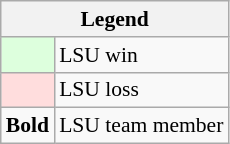<table class="wikitable" style="font-size:90%">
<tr>
<th colspan="2">Legend</th>
</tr>
<tr>
<td bgcolor="#ddffdd"> </td>
<td>LSU win</td>
</tr>
<tr>
<td bgcolor="#ffdddd"> </td>
<td>LSU loss</td>
</tr>
<tr>
<td><strong>Bold</strong></td>
<td>LSU team member</td>
</tr>
</table>
